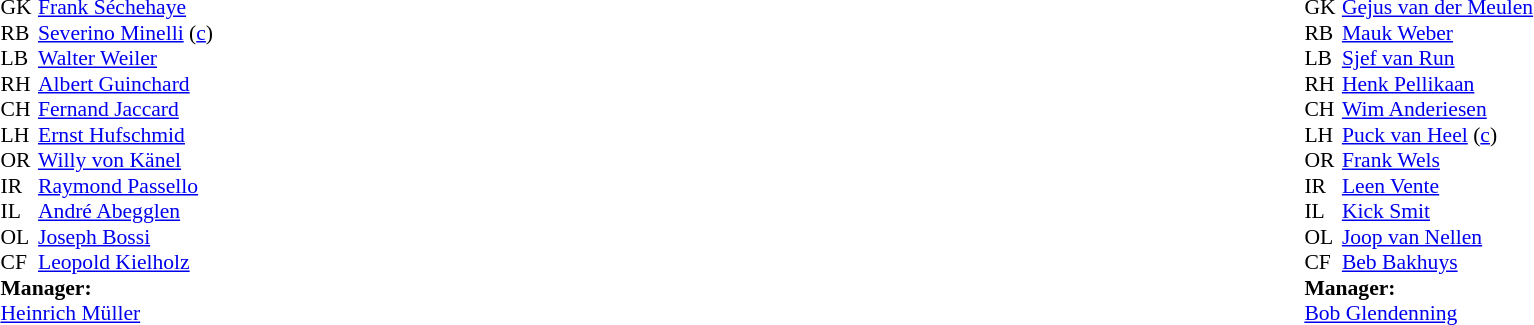<table width="100%">
<tr>
<td valign="top" width="50%"><br><table style="font-size: 90%" cellspacing="0" cellpadding="0">
<tr>
<td colspan="4"></td>
</tr>
<tr>
<th width="25"></th>
</tr>
<tr>
<td>GK</td>
<td><a href='#'>Frank Séchehaye</a></td>
</tr>
<tr>
<td>RB</td>
<td><a href='#'>Severino Minelli</a> (<a href='#'>c</a>)</td>
</tr>
<tr>
<td>LB</td>
<td><a href='#'>Walter Weiler</a></td>
</tr>
<tr>
<td>RH</td>
<td><a href='#'>Albert Guinchard</a></td>
</tr>
<tr>
<td>CH</td>
<td><a href='#'>Fernand Jaccard</a></td>
</tr>
<tr>
<td>LH</td>
<td><a href='#'>Ernst Hufschmid</a></td>
</tr>
<tr>
<td>OR</td>
<td><a href='#'>Willy von Känel</a></td>
</tr>
<tr>
<td>IR</td>
<td><a href='#'>Raymond Passello</a></td>
</tr>
<tr>
<td>IL</td>
<td><a href='#'>André Abegglen</a></td>
</tr>
<tr>
<td>OL</td>
<td><a href='#'>Joseph Bossi</a></td>
</tr>
<tr>
<td>CF</td>
<td><a href='#'>Leopold Kielholz</a></td>
</tr>
<tr>
<td colspan="4"><strong>Manager:</strong></td>
</tr>
<tr>
<td colspan="4"><a href='#'>Heinrich Müller</a></td>
</tr>
</table>
</td>
<td valign="top"></td>
<td valign="top" width="50%"><br><table style="font-size: 90%" cellspacing="0" cellpadding="0" align=center>
<tr>
<td colspan="4"></td>
</tr>
<tr>
<th width="25"></th>
</tr>
<tr>
<td>GK</td>
<td><a href='#'>Gejus van der Meulen</a></td>
</tr>
<tr>
<td>RB</td>
<td><a href='#'>Mauk Weber</a></td>
</tr>
<tr>
<td>LB</td>
<td><a href='#'>Sjef van Run</a></td>
</tr>
<tr>
<td>RH</td>
<td><a href='#'>Henk Pellikaan</a></td>
</tr>
<tr>
<td>CH</td>
<td><a href='#'>Wim Anderiesen</a></td>
</tr>
<tr>
<td>LH</td>
<td><a href='#'>Puck van Heel</a> (<a href='#'>c</a>)</td>
</tr>
<tr>
<td>OR</td>
<td><a href='#'>Frank Wels</a></td>
</tr>
<tr>
<td>IR</td>
<td><a href='#'>Leen Vente</a></td>
</tr>
<tr>
<td>IL</td>
<td><a href='#'>Kick Smit</a></td>
</tr>
<tr>
<td>OL</td>
<td><a href='#'>Joop van Nellen</a></td>
</tr>
<tr>
<td>CF</td>
<td><a href='#'>Beb Bakhuys</a></td>
</tr>
<tr>
<td colspan="4"><strong>Manager:</strong></td>
</tr>
<tr>
<td colspan="4"><a href='#'>Bob Glendenning</a></td>
</tr>
</table>
</td>
</tr>
</table>
